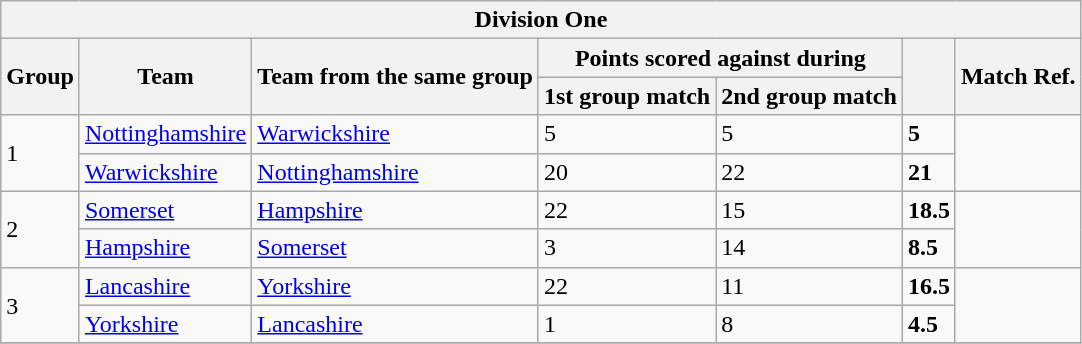<table class="wikitable">
<tr>
<th colspan="7">Division One</th>
</tr>
<tr>
<th rowspan="2">Group</th>
<th rowspan="2">Team</th>
<th rowspan="2">Team from the same group</th>
<th colspan="2">Points scored against during</th>
<th rowspan="2"></th>
<th rowspan="2">Match Ref.</th>
</tr>
<tr>
<th>1st group match</th>
<th>2nd group match</th>
</tr>
<tr>
<td rowspan="2">1</td>
<td><a href='#'>Nottinghamshire</a></td>
<td><a href='#'>Warwickshire</a></td>
<td>5</td>
<td>5</td>
<td><strong>5</strong></td>
<td rowspan="2"><br></td>
</tr>
<tr>
<td><a href='#'>Warwickshire</a></td>
<td><a href='#'>Nottinghamshire</a></td>
<td>20</td>
<td>22</td>
<td><strong>21</strong></td>
</tr>
<tr>
<td rowspan="2">2</td>
<td><a href='#'>Somerset</a></td>
<td><a href='#'>Hampshire</a></td>
<td>22</td>
<td>15</td>
<td><strong>18.5</strong></td>
<td rowspan="2"><br></td>
</tr>
<tr>
<td><a href='#'>Hampshire</a></td>
<td><a href='#'>Somerset</a></td>
<td>3</td>
<td>14</td>
<td><strong>8.5</strong></td>
</tr>
<tr>
<td rowspan="2">3</td>
<td><a href='#'>Lancashire</a></td>
<td><a href='#'>Yorkshire</a></td>
<td>22</td>
<td>11</td>
<td><strong>16.5</strong></td>
<td rowspan="2"><br></td>
</tr>
<tr>
<td><a href='#'>Yorkshire</a></td>
<td><a href='#'>Lancashire</a></td>
<td>1</td>
<td>8</td>
<td><strong>4.5</strong></td>
</tr>
<tr>
</tr>
</table>
